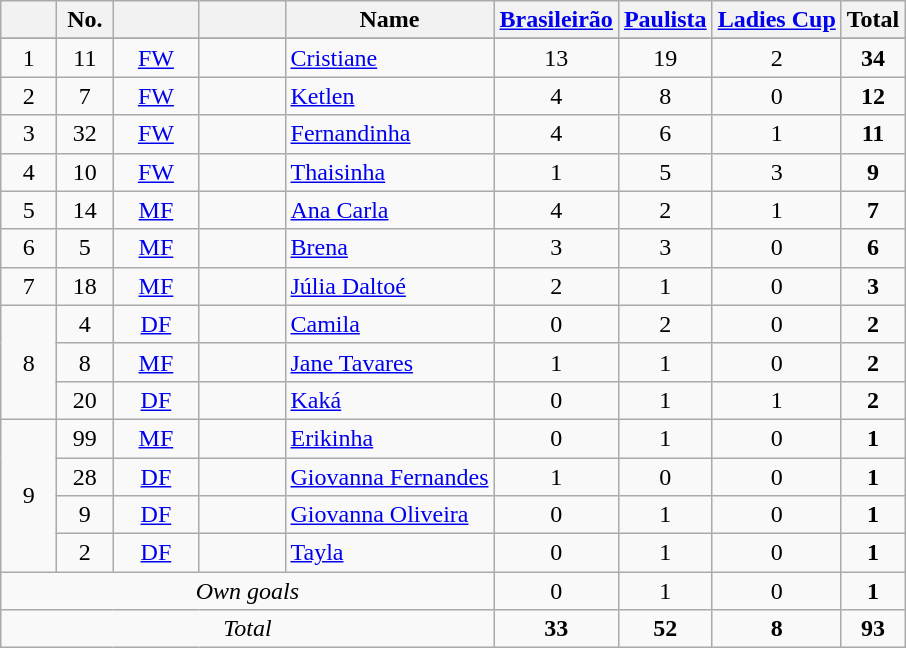<table class="wikitable sortable" style="text-align:center;">
<tr>
<th width="30"></th>
<th width="30">No.</th>
<th width="50"></th>
<th width="50"></th>
<th>Name</th>
<th><a href='#'>Brasileirão</a></th>
<th><a href='#'>Paulista</a></th>
<th><a href='#'>Ladies Cup</a></th>
<th>Total</th>
</tr>
<tr>
</tr>
<tr>
<td rowspan=1>1</td>
<td>11</td>
<td><a href='#'>FW</a></td>
<td></td>
<td align=left><a href='#'>Cristiane</a></td>
<td>13</td>
<td>19</td>
<td>2</td>
<td><strong>34</strong></td>
</tr>
<tr>
<td rowspan=1>2</td>
<td>7</td>
<td><a href='#'>FW</a></td>
<td></td>
<td align=left><a href='#'>Ketlen</a></td>
<td>4</td>
<td>8</td>
<td>0</td>
<td><strong>12</strong></td>
</tr>
<tr>
<td rowspan=1>3</td>
<td>32</td>
<td><a href='#'>FW</a></td>
<td></td>
<td align=left><a href='#'>Fernandinha</a></td>
<td>4</td>
<td>6</td>
<td>1</td>
<td><strong>11</strong></td>
</tr>
<tr>
<td rowspan=1>4</td>
<td>10</td>
<td><a href='#'>FW</a></td>
<td></td>
<td align=left><a href='#'>Thaisinha</a></td>
<td>1</td>
<td>5</td>
<td>3</td>
<td><strong>9</strong></td>
</tr>
<tr>
<td rowspan=1>5</td>
<td>14</td>
<td><a href='#'>MF</a></td>
<td></td>
<td align=left><a href='#'>Ana Carla</a></td>
<td>4</td>
<td>2</td>
<td>1</td>
<td><strong>7</strong></td>
</tr>
<tr>
<td rowspan=1>6</td>
<td>5</td>
<td><a href='#'>MF</a></td>
<td></td>
<td align=left><a href='#'>Brena</a></td>
<td>3</td>
<td>3</td>
<td>0</td>
<td><strong>6</strong></td>
</tr>
<tr>
<td rowspan=1>7</td>
<td>18</td>
<td><a href='#'>MF</a></td>
<td></td>
<td align=left><a href='#'>Júlia Daltoé</a></td>
<td>2</td>
<td>1</td>
<td>0</td>
<td><strong>3</strong></td>
</tr>
<tr>
<td rowspan=3>8</td>
<td>4</td>
<td><a href='#'>DF</a></td>
<td></td>
<td align=left><a href='#'>Camila</a></td>
<td>0</td>
<td>2</td>
<td>0</td>
<td><strong>2</strong></td>
</tr>
<tr>
<td>8</td>
<td><a href='#'>MF</a></td>
<td></td>
<td align=left><a href='#'>Jane Tavares</a></td>
<td>1</td>
<td>1</td>
<td>0</td>
<td><strong>2</strong></td>
</tr>
<tr>
<td>20</td>
<td><a href='#'>DF</a></td>
<td></td>
<td align=left><a href='#'>Kaká</a></td>
<td>0</td>
<td>1</td>
<td>1</td>
<td><strong>2</strong></td>
</tr>
<tr>
<td rowspan=4>9</td>
<td>99</td>
<td><a href='#'>MF</a></td>
<td></td>
<td align=left><a href='#'>Erikinha</a></td>
<td>0</td>
<td>1</td>
<td>0</td>
<td><strong>1</strong></td>
</tr>
<tr>
<td>28</td>
<td><a href='#'>DF</a></td>
<td></td>
<td align=left><a href='#'>Giovanna Fernandes</a></td>
<td>1</td>
<td>0</td>
<td>0</td>
<td><strong>1</strong></td>
</tr>
<tr>
<td>9</td>
<td><a href='#'>DF</a></td>
<td></td>
<td align=left><a href='#'>Giovanna Oliveira</a></td>
<td>0</td>
<td>1</td>
<td>0</td>
<td><strong>1</strong></td>
</tr>
<tr>
<td>2</td>
<td><a href='#'>DF</a></td>
<td></td>
<td align=left><a href='#'>Tayla</a></td>
<td>0</td>
<td>1</td>
<td>0</td>
<td><strong>1</strong></td>
</tr>
<tr>
<td colspan=5><em>Own goals</em></td>
<td>0</td>
<td>1</td>
<td>0</td>
<td><strong>1</strong></td>
</tr>
<tr>
<td colspan=5><em>Total</em></td>
<td><strong>33</strong></td>
<td><strong>52</strong></td>
<td><strong>8</strong></td>
<td><strong>93</strong></td>
</tr>
</table>
